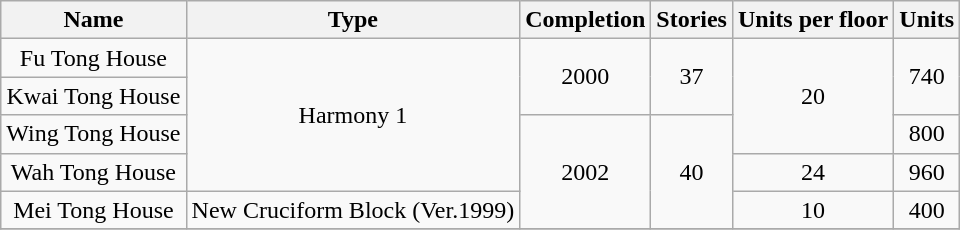<table class="wikitable" style="text-align: center">
<tr>
<th>Name</th>
<th>Type</th>
<th>Completion</th>
<th>Stories</th>
<th>Units per floor</th>
<th>Units</th>
</tr>
<tr>
<td>Fu Tong House</td>
<td rowspan="4">Harmony 1</td>
<td rowspan="2">2000</td>
<td rowspan="2">37</td>
<td rowspan="3">20</td>
<td rowspan="2">740</td>
</tr>
<tr>
<td>Kwai Tong House</td>
</tr>
<tr>
<td>Wing Tong House</td>
<td rowspan="3">2002</td>
<td rowspan="3">40</td>
<td rowspan="1">800</td>
</tr>
<tr>
<td>Wah Tong House</td>
<td rowspan="1">24</td>
<td rowspan="1">960</td>
</tr>
<tr>
<td>Mei Tong House</td>
<td rowspan="1">New Cruciform Block (Ver.1999)</td>
<td rowspan="1">10</td>
<td rowspan="1">400</td>
</tr>
<tr>
</tr>
</table>
